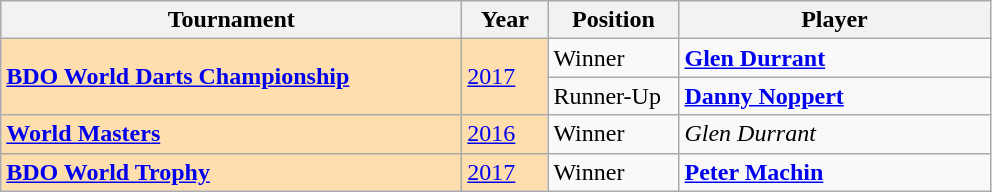<table class="wikitable">
<tr>
<th width=300>Tournament</th>
<th width=50>Year</th>
<th width=80>Position</th>
<th width=200>Player</th>
</tr>
<tr>
<td rowspan="2" style="background:#ffdead;"><strong><a href='#'>BDO World Darts Championship</a></strong></td>
<td rowspan="2" style="background:#ffdead;"><a href='#'>2017</a></td>
<td>Winner</td>
<td> <strong><a href='#'>Glen Durrant</a></strong></td>
</tr>
<tr>
<td>Runner-Up</td>
<td> <strong><a href='#'>Danny Noppert</a></strong></td>
</tr>
<tr>
<td rowspan="1" style="background:#ffdead;"><strong><a href='#'>World Masters</a></strong></td>
<td rowspan="1" style="background:#ffdead;"><a href='#'>2016</a></td>
<td>Winner</td>
<td> <em>Glen Durrant</em></td>
</tr>
<tr>
<td rowspan="1" style="background:#ffdead;"><strong><a href='#'>BDO World Trophy</a></strong></td>
<td rowspan="1" style="background:#ffdead;"><a href='#'>2017</a></td>
<td>Winner</td>
<td> <strong><a href='#'>Peter Machin</a></strong></td>
</tr>
</table>
